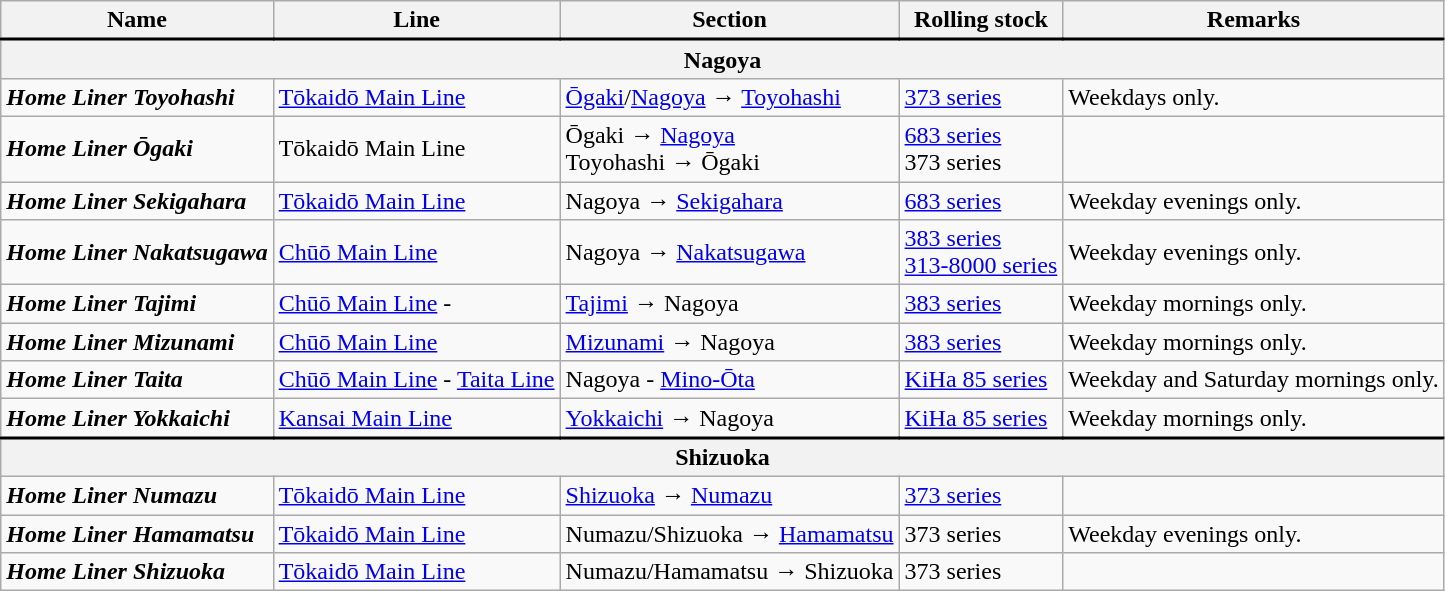<table class="wikitable">
<tr>
<th>Name</th>
<th>Line</th>
<th>Section</th>
<th>Rolling stock</th>
<th>Remarks</th>
</tr>
<tr>
<th colspan="5" style="border-top:solid 2px black;">Nagoya</th>
</tr>
<tr>
<td><strong><em>Home Liner Toyohashi</em></strong></td>
<td><a href='#'>Tōkaidō Main Line</a></td>
<td><a href='#'>Ōgaki</a>/<a href='#'>Nagoya</a> → <a href='#'>Toyohashi</a></td>
<td><a href='#'>373 series</a></td>
<td>Weekdays only.</td>
</tr>
<tr>
<td><strong><em>Home Liner Ōgaki</em></strong></td>
<td>Tōkaidō Main Line</td>
<td>Ōgaki → <a href='#'>Nagoya</a><br>Toyohashi → Ōgaki</td>
<td><a href='#'>683 series</a><br>373 series</td>
<td></td>
</tr>
<tr>
<td><strong><em>Home Liner Sekigahara</em></strong></td>
<td><a href='#'>Tōkaidō Main Line</a></td>
<td>Nagoya → <a href='#'>Sekigahara</a></td>
<td><a href='#'>683 series</a></td>
<td>Weekday evenings only.</td>
</tr>
<tr>
<td><strong><em>Home Liner Nakatsugawa</em></strong></td>
<td><a href='#'>Chūō Main Line</a></td>
<td>Nagoya → <a href='#'>Nakatsugawa</a></td>
<td><a href='#'>383 series</a><br><a href='#'>313-8000 series</a></td>
<td>Weekday evenings only.</td>
</tr>
<tr>
<td><strong><em>Home Liner Tajimi</em></strong></td>
<td><a href='#'>Chūō Main Line</a> -</td>
<td><a href='#'>Tajimi</a> → Nagoya</td>
<td><a href='#'>383 series</a></td>
<td>Weekday mornings only.</td>
</tr>
<tr>
<td><strong><em>Home Liner Mizunami</em></strong></td>
<td><a href='#'>Chūō Main Line</a></td>
<td><a href='#'>Mizunami</a> → Nagoya</td>
<td><a href='#'>383 series</a></td>
<td>Weekday mornings only.</td>
</tr>
<tr>
<td><strong><em>Home Liner Taita</em></strong></td>
<td><a href='#'>Chūō Main Line</a> - <a href='#'>Taita Line</a></td>
<td>Nagoya - <a href='#'>Mino-Ōta</a></td>
<td><a href='#'>KiHa 85 series</a></td>
<td>Weekday and Saturday mornings only.</td>
</tr>
<tr>
<td><strong><em>Home Liner Yokkaichi</em></strong></td>
<td><a href='#'>Kansai Main Line</a></td>
<td><a href='#'>Yokkaichi</a> → Nagoya</td>
<td><a href='#'>KiHa 85 series</a></td>
<td>Weekday mornings only.</td>
</tr>
<tr>
<th colspan="5" style="border-top:solid 2px black;">Shizuoka</th>
</tr>
<tr>
<td><strong><em>Home Liner Numazu</em></strong></td>
<td><a href='#'>Tōkaidō Main Line</a></td>
<td><a href='#'>Shizuoka</a> → <a href='#'>Numazu</a></td>
<td><a href='#'>373 series</a></td>
<td></td>
</tr>
<tr>
<td><strong><em>Home Liner Hamamatsu</em></strong></td>
<td><a href='#'>Tōkaidō Main Line</a></td>
<td>Numazu/Shizuoka → <a href='#'>Hamamatsu</a></td>
<td>373 series</td>
<td>Weekday evenings only.</td>
</tr>
<tr>
<td><strong><em>Home Liner Shizuoka</em></strong></td>
<td><a href='#'>Tōkaidō Main Line</a></td>
<td>Numazu/Hamamatsu → Shizuoka</td>
<td>373 series</td>
<td></td>
</tr>
</table>
